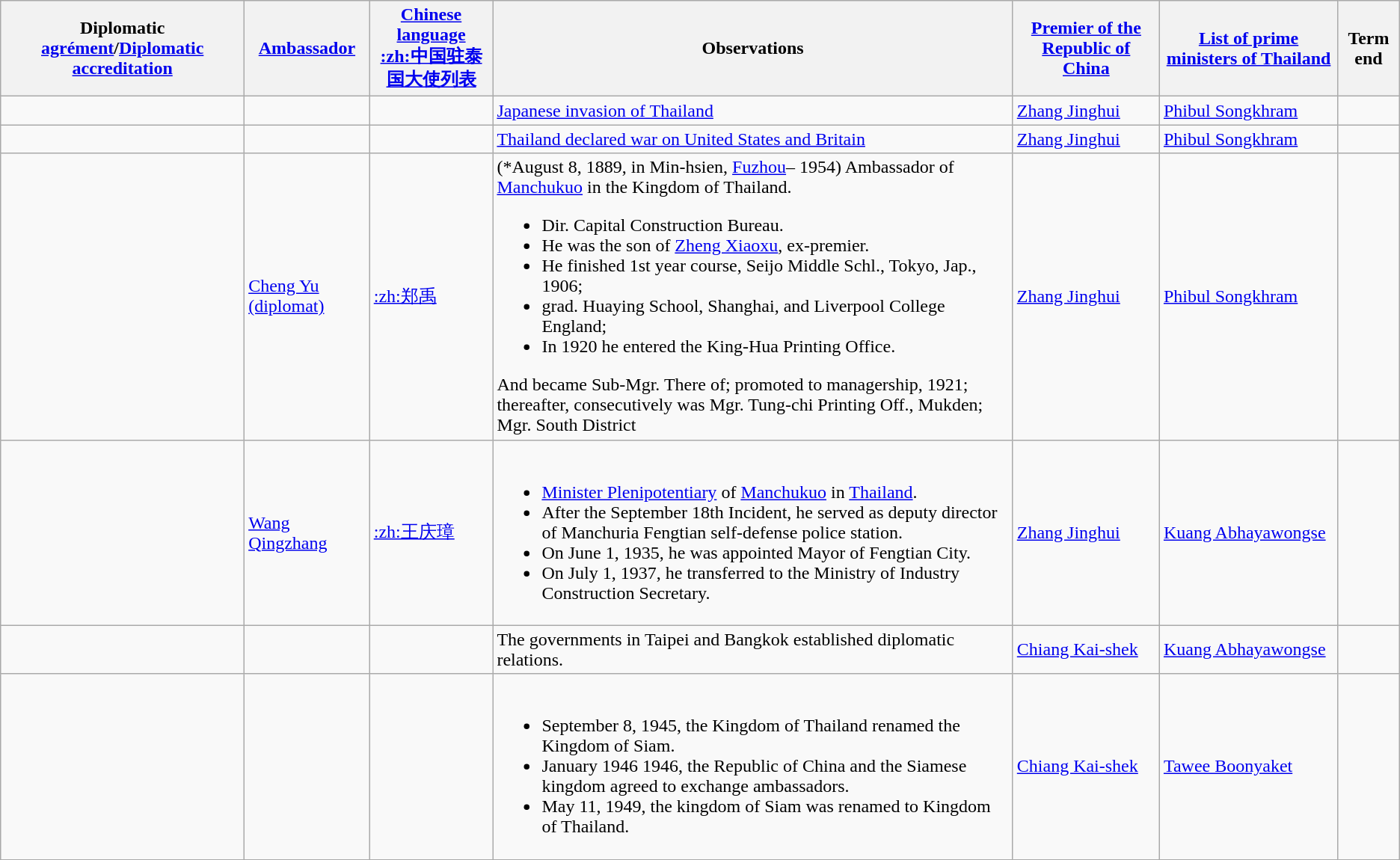<table class="wikitable sortable">
<tr>
<th>Diplomatic <a href='#'>agrément</a>/<a href='#'>Diplomatic accreditation</a></th>
<th><a href='#'>Ambassador</a></th>
<th><a href='#'>Chinese language</a><br><a href='#'>:zh:中国驻泰国大使列表</a></th>
<th>Observations</th>
<th><a href='#'>Premier of the Republic of China</a></th>
<th><a href='#'>List of prime ministers of Thailand</a></th>
<th>Term end</th>
</tr>
<tr>
<td></td>
<td></td>
<td></td>
<td><a href='#'>Japanese invasion of Thailand</a></td>
<td><a href='#'>Zhang Jinghui</a></td>
<td><a href='#'>Phibul Songkhram</a></td>
<td></td>
</tr>
<tr>
<td></td>
<td></td>
<td></td>
<td><a href='#'>Thailand declared war on United States and Britain</a></td>
<td><a href='#'>Zhang Jinghui</a></td>
<td><a href='#'>Phibul Songkhram</a></td>
<td></td>
</tr>
<tr>
<td></td>
<td><a href='#'>Cheng Yu (diplomat)</a></td>
<td><a href='#'>:zh:郑禹</a></td>
<td>(*August 8, 1889, in Min-hsien, <a href='#'>Fuzhou</a>– 1954) Ambassador of <a href='#'>Manchukuo</a> in the Kingdom of Thailand.<br><ul><li>Dir. Capital Construction Bureau.</li><li>He was the son of <a href='#'>Zheng Xiaoxu</a>, ex-premier.</li><li>He finished 1st year course, Seijo Middle Schl., Tokyo, Jap., 1906;</li><li>grad. Huaying School, Shanghai, and Liverpool College England;</li><li>In 1920 he entered the King-Hua Printing Office.</li></ul>And became Sub-Mgr. There of; promoted to managership, 1921;
thereafter, consecutively was Mgr. Tung-chi Printing Off., Mukden; Mgr. South District
</td>
<td><a href='#'>Zhang Jinghui</a></td>
<td><a href='#'>Phibul Songkhram</a></td>
<td></td>
</tr>
<tr>
<td></td>
<td><a href='#'>Wang Qingzhang</a></td>
<td><a href='#'>:zh:王庆璋</a></td>
<td><br><ul><li><a href='#'>Minister Plenipotentiary</a> of <a href='#'>Manchukuo</a> in <a href='#'>Thailand</a>.</li><li>After the September 18th Incident, he served as deputy director of Manchuria Fengtian self-defense police station.</li><li>On June 1, 1935, he was appointed Mayor of Fengtian City.</li><li>On July 1, 1937, he transferred to the Ministry of Industry Construction Secretary.</li></ul></td>
<td><a href='#'>Zhang Jinghui</a></td>
<td><a href='#'>Kuang Abhayawongse</a></td>
<td></td>
</tr>
<tr>
<td></td>
<td></td>
<td></td>
<td>The governments in Taipei and Bangkok established diplomatic relations.</td>
<td><a href='#'>Chiang Kai-shek</a></td>
<td><a href='#'>Kuang Abhayawongse</a></td>
<td></td>
</tr>
<tr>
<td></td>
<td></td>
<td></td>
<td><br><ul><li>September 8, 1945, the Kingdom of Thailand renamed the Kingdom of Siam.</li><li>January 1946 1946, the Republic of China and the Siamese kingdom agreed to exchange ambassadors.</li><li>May 11, 1949, the kingdom of Siam was renamed to Kingdom of Thailand.</li></ul></td>
<td><a href='#'>Chiang Kai-shek</a></td>
<td><a href='#'>Tawee Boonyaket</a></td>
<td></td>
</tr>
</table>
